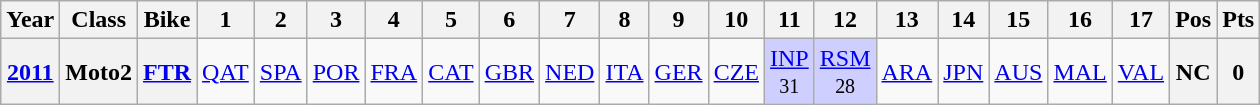<table class="wikitable" style="text-align:center">
<tr>
<th>Year</th>
<th>Class</th>
<th>Bike</th>
<th>1</th>
<th>2</th>
<th>3</th>
<th>4</th>
<th>5</th>
<th>6</th>
<th>7</th>
<th>8</th>
<th>9</th>
<th>10</th>
<th>11</th>
<th>12</th>
<th>13</th>
<th>14</th>
<th>15</th>
<th>16</th>
<th>17</th>
<th>Pos</th>
<th>Pts</th>
</tr>
<tr>
<th><a href='#'>2011</a></th>
<th>Moto2</th>
<th><a href='#'>FTR</a></th>
<td><a href='#'>QAT</a></td>
<td><a href='#'>SPA</a></td>
<td><a href='#'>POR</a></td>
<td><a href='#'>FRA</a></td>
<td><a href='#'>CAT</a></td>
<td><a href='#'>GBR</a></td>
<td><a href='#'>NED</a></td>
<td><a href='#'>ITA</a></td>
<td><a href='#'>GER</a></td>
<td><a href='#'>CZE</a></td>
<td style="background:#CFCFFF;"><a href='#'>INP</a><br><small>31</small></td>
<td style="background:#CFCFFF;"><a href='#'>RSM</a><br><small>28</small></td>
<td><a href='#'>ARA</a></td>
<td><a href='#'>JPN</a></td>
<td><a href='#'>AUS</a></td>
<td><a href='#'>MAL</a></td>
<td><a href='#'>VAL</a></td>
<th>NC</th>
<th>0</th>
</tr>
</table>
